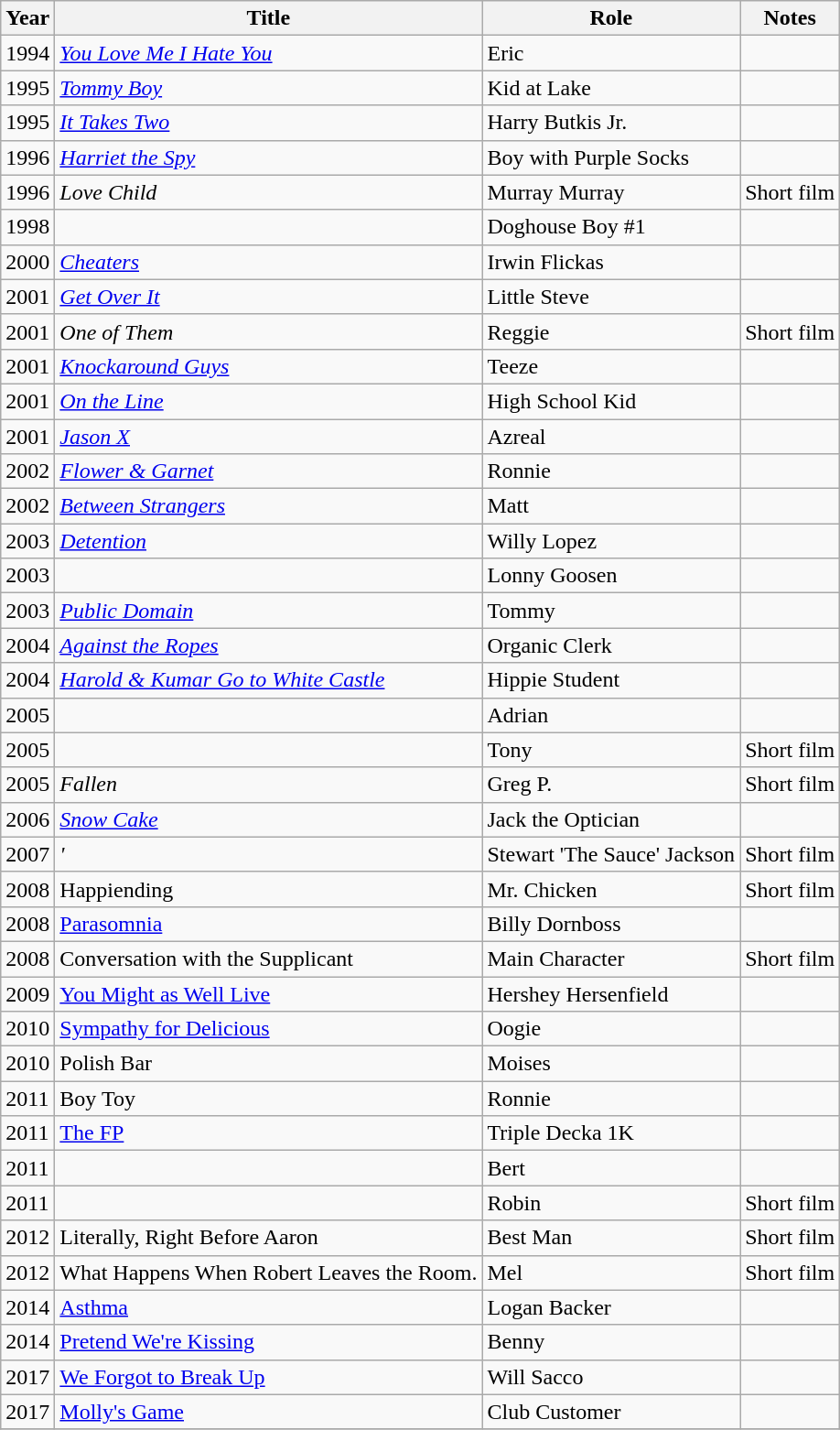<table class="wikitable sortable">
<tr>
<th>Year</th>
<th>Title</th>
<th>Role</th>
<th class="unsortable">Notes</th>
</tr>
<tr>
<td>1994</td>
<td><em><a href='#'>You Love Me I Hate You</a></em></td>
<td>Eric</td>
<td></td>
</tr>
<tr>
<td>1995</td>
<td><em><a href='#'>Tommy Boy</a></em></td>
<td>Kid at Lake</td>
<td></td>
</tr>
<tr>
<td>1995</td>
<td><em><a href='#'>It Takes Two</a></em></td>
<td>Harry Butkis Jr.</td>
<td></td>
</tr>
<tr>
<td>1996</td>
<td><em><a href='#'>Harriet the Spy</a></em></td>
<td>Boy with Purple Socks</td>
<td></td>
</tr>
<tr>
<td>1996</td>
<td><em>Love Child</em></td>
<td>Murray Murray</td>
<td>Short film</td>
</tr>
<tr>
<td>1998</td>
<td><em></em></td>
<td>Doghouse Boy #1</td>
<td></td>
</tr>
<tr>
<td>2000</td>
<td><em><a href='#'>Cheaters</a></em></td>
<td>Irwin Flickas</td>
<td></td>
</tr>
<tr>
<td>2001</td>
<td><em><a href='#'>Get Over It</a></em></td>
<td>Little Steve</td>
<td></td>
</tr>
<tr>
<td>2001</td>
<td><em>One of Them</em></td>
<td>Reggie</td>
<td>Short film</td>
</tr>
<tr>
<td>2001</td>
<td><em><a href='#'>Knockaround Guys</a></em></td>
<td>Teeze</td>
<td></td>
</tr>
<tr>
<td>2001</td>
<td><em><a href='#'>On the Line</a></em></td>
<td>High School Kid</td>
<td></td>
</tr>
<tr>
<td>2001</td>
<td><em><a href='#'>Jason X</a></em></td>
<td>Azreal</td>
<td></td>
</tr>
<tr>
<td>2002</td>
<td><em><a href='#'>Flower & Garnet</a></em></td>
<td>Ronnie</td>
<td></td>
</tr>
<tr>
<td>2002</td>
<td><em><a href='#'>Between Strangers</a></em></td>
<td>Matt</td>
<td></td>
</tr>
<tr>
<td>2003</td>
<td><em><a href='#'>Detention</a></em></td>
<td>Willy Lopez</td>
<td></td>
</tr>
<tr>
<td>2003</td>
<td><em></em></td>
<td>Lonny Goosen</td>
<td></td>
</tr>
<tr>
<td>2003</td>
<td><em><a href='#'>Public Domain</a></em></td>
<td>Tommy</td>
<td></td>
</tr>
<tr>
<td>2004</td>
<td><em><a href='#'>Against the Ropes</a></em></td>
<td>Organic Clerk</td>
<td></td>
</tr>
<tr>
<td>2004</td>
<td><em><a href='#'>Harold & Kumar Go to White Castle</a></em></td>
<td>Hippie Student</td>
<td></td>
</tr>
<tr>
<td>2005</td>
<td><em></em></td>
<td>Adrian</td>
<td></td>
</tr>
<tr>
<td>2005</td>
<td><em></em></td>
<td>Tony</td>
<td>Short film</td>
</tr>
<tr>
<td>2005</td>
<td><em>Fallen</em></td>
<td>Greg P.</td>
<td>Short film</td>
</tr>
<tr>
<td>2006</td>
<td><em><a href='#'>Snow Cake</a></em></td>
<td>Jack the Optician</td>
<td></td>
</tr>
<tr>
<td>2007</td>
<td><em>'</td>
<td>Stewart 'The Sauce' Jackson</td>
<td>Short film</td>
</tr>
<tr>
<td>2008</td>
<td></em>Happiending<em></td>
<td>Mr. Chicken</td>
<td>Short film</td>
</tr>
<tr>
<td>2008</td>
<td></em><a href='#'>Parasomnia</a><em></td>
<td>Billy Dornboss</td>
<td></td>
</tr>
<tr>
<td>2008</td>
<td></em>Conversation with the Supplicant<em></td>
<td>Main Character</td>
<td>Short film</td>
</tr>
<tr>
<td>2009</td>
<td></em><a href='#'>You Might as Well Live</a><em></td>
<td>Hershey Hersenfield</td>
<td></td>
</tr>
<tr>
<td>2010</td>
<td></em><a href='#'>Sympathy for Delicious</a><em></td>
<td>Oogie</td>
<td></td>
</tr>
<tr>
<td>2010</td>
<td></em>Polish Bar<em></td>
<td>Moises</td>
<td></td>
</tr>
<tr>
<td>2011</td>
<td></em>Boy Toy<em></td>
<td>Ronnie</td>
<td></td>
</tr>
<tr>
<td>2011</td>
<td data-sort-value="FP, The"></em><a href='#'>The FP</a><em></td>
<td>Triple Decka 1K</td>
<td></td>
</tr>
<tr>
<td>2011</td>
<td></em><em></td>
<td>Bert</td>
<td></td>
</tr>
<tr>
<td>2011</td>
<td></em><em></td>
<td>Robin</td>
<td>Short film</td>
</tr>
<tr>
<td>2012</td>
<td></em>Literally, Right Before Aaron<em></td>
<td>Best Man</td>
<td>Short film</td>
</tr>
<tr>
<td>2012</td>
<td></em>What Happens When Robert Leaves the Room.<em></td>
<td>Mel</td>
<td>Short film</td>
</tr>
<tr>
<td>2014</td>
<td></em><a href='#'>Asthma</a><em></td>
<td>Logan Backer</td>
<td></td>
</tr>
<tr>
<td>2014</td>
<td></em><a href='#'>Pretend We're Kissing</a><em></td>
<td>Benny</td>
<td></td>
</tr>
<tr>
<td>2017</td>
<td></em><a href='#'>We Forgot to Break Up</a><em></td>
<td>Will Sacco</td>
<td></td>
</tr>
<tr>
<td>2017</td>
<td></em><a href='#'>Molly's Game</a><em></td>
<td>Club Customer</td>
<td></td>
</tr>
<tr>
</tr>
</table>
